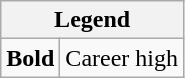<table class="wikitable mw-collapsible mw-collapsed">
<tr>
<th colspan="2">Legend</th>
</tr>
<tr>
<td><strong>Bold</strong></td>
<td>Career high</td>
</tr>
</table>
